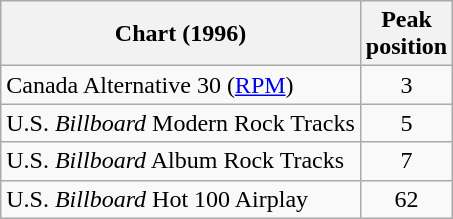<table class="wikitable sortable">
<tr>
<th>Chart (1996)</th>
<th>Peak<br>position</th>
</tr>
<tr>
<td align="left">Canada Alternative 30 (<a href='#'>RPM</a>)</td>
<td align="center">3</td>
</tr>
<tr>
<td>U.S. <em>Billboard</em> Modern Rock Tracks</td>
<td align="center">5</td>
</tr>
<tr>
<td>U.S. <em>Billboard</em> Album Rock Tracks</td>
<td align="center">7</td>
</tr>
<tr>
<td>U.S. <em>Billboard</em> Hot 100 Airplay</td>
<td align="center">62</td>
</tr>
</table>
